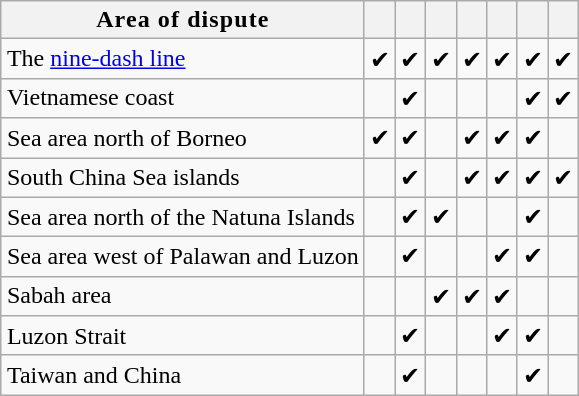<table class="wikitable" style="float:right; clear:right;">
<tr style="vertical-align:bottom; letter-spacing:0.1ex;">
<th>Area of dispute</th>
<th></th>
<th></th>
<th></th>
<th></th>
<th></th>
<th></th>
<th><br></th>
</tr>
<tr>
<td>The <a href='#'>nine-dash line</a></td>
<td>✔</td>
<td>✔</td>
<td>✔</td>
<td>✔</td>
<td>✔</td>
<td>✔</td>
<td>✔</td>
</tr>
<tr>
<td>Vietnamese coast</td>
<td></td>
<td>✔</td>
<td></td>
<td></td>
<td></td>
<td>✔</td>
<td>✔</td>
</tr>
<tr>
<td>Sea area north of Borneo</td>
<td>✔</td>
<td>✔</td>
<td></td>
<td>✔</td>
<td>✔</td>
<td>✔</td>
<td></td>
</tr>
<tr>
<td>South China Sea islands</td>
<td></td>
<td>✔</td>
<td></td>
<td>✔</td>
<td>✔</td>
<td>✔</td>
<td>✔</td>
</tr>
<tr>
<td>Sea area north of the Natuna Islands</td>
<td></td>
<td>✔</td>
<td>✔</td>
<td></td>
<td></td>
<td>✔</td>
<td></td>
</tr>
<tr>
<td>Sea area west of Palawan and Luzon</td>
<td></td>
<td>✔</td>
<td></td>
<td></td>
<td>✔</td>
<td>✔</td>
<td></td>
</tr>
<tr>
<td>Sabah area</td>
<td></td>
<td></td>
<td>✔</td>
<td>✔</td>
<td>✔</td>
<td></td>
<td></td>
</tr>
<tr>
<td>Luzon Strait</td>
<td></td>
<td>✔</td>
<td></td>
<td></td>
<td>✔</td>
<td>✔</td>
<td></td>
</tr>
<tr>
<td>Taiwan and China</td>
<td></td>
<td>✔</td>
<td></td>
<td></td>
<td></td>
<td>✔</td>
<td></td>
</tr>
</table>
